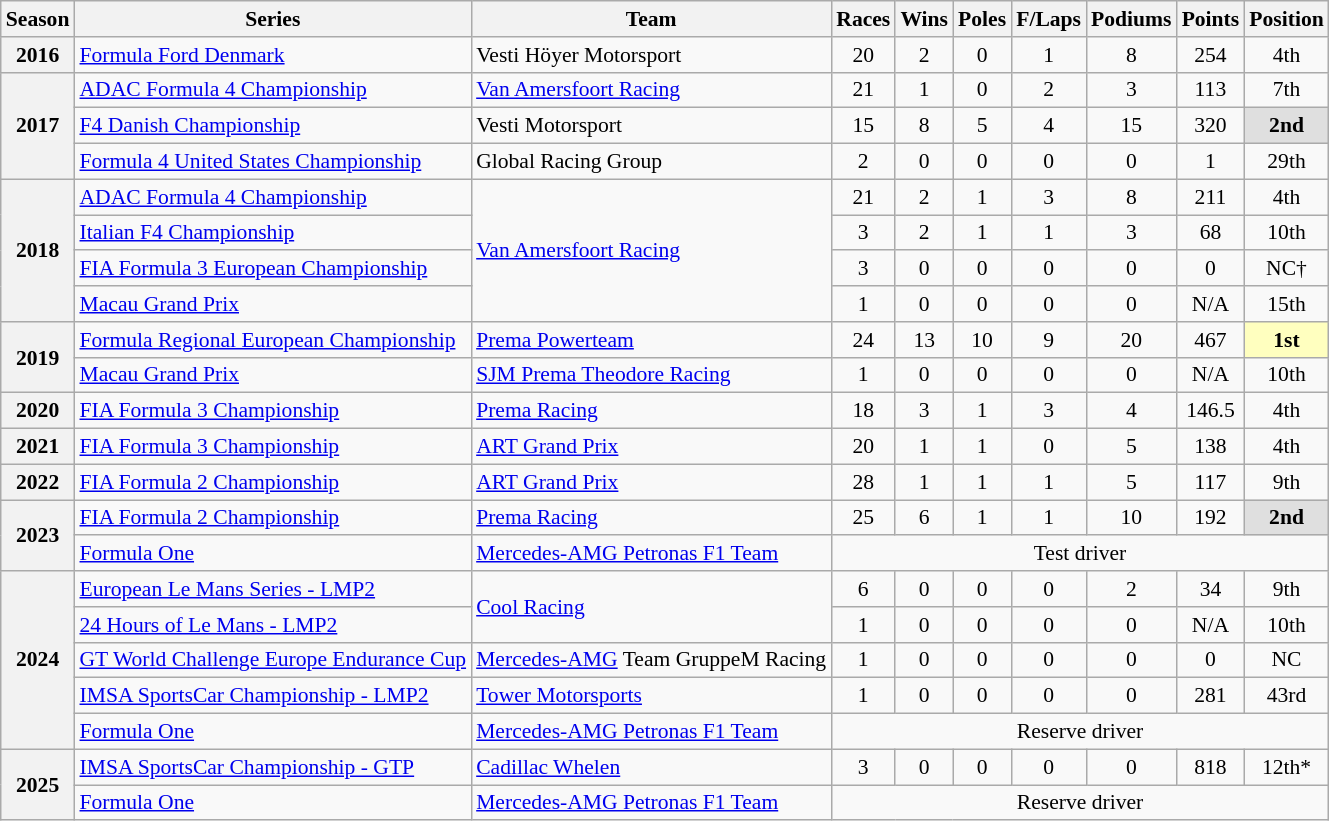<table class="wikitable" style="font-size: 90%; text-align:center">
<tr>
<th>Season</th>
<th>Series</th>
<th>Team</th>
<th>Races</th>
<th>Wins</th>
<th>Poles</th>
<th>F/Laps</th>
<th>Podiums</th>
<th>Points</th>
<th>Position</th>
</tr>
<tr>
<th>2016</th>
<td align=left><a href='#'>Formula Ford Denmark</a></td>
<td align=left>Vesti Höyer Motorsport</td>
<td>20</td>
<td>2</td>
<td>0</td>
<td>1</td>
<td>8</td>
<td>254</td>
<td>4th</td>
</tr>
<tr>
<th rowspan=3>2017</th>
<td align=left><a href='#'>ADAC Formula 4 Championship</a></td>
<td align=left><a href='#'>Van Amersfoort Racing</a></td>
<td>21</td>
<td>1</td>
<td>0</td>
<td>2</td>
<td>3</td>
<td>113</td>
<td>7th</td>
</tr>
<tr>
<td align=left><a href='#'>F4 Danish Championship</a></td>
<td align=left>Vesti Motorsport</td>
<td>15</td>
<td>8</td>
<td>5</td>
<td>4</td>
<td>15</td>
<td>320</td>
<td style="background:#dfdfdf;"><strong>2nd</strong></td>
</tr>
<tr>
<td align=left><a href='#'>Formula 4 United States Championship</a></td>
<td align=left>Global Racing Group</td>
<td>2</td>
<td>0</td>
<td>0</td>
<td>0</td>
<td>0</td>
<td>1</td>
<td>29th</td>
</tr>
<tr>
<th rowspan=4>2018</th>
<td align=left><a href='#'>ADAC Formula 4 Championship</a></td>
<td align=left rowspan=4><a href='#'>Van Amersfoort Racing</a></td>
<td>21</td>
<td>2</td>
<td>1</td>
<td>3</td>
<td>8</td>
<td>211</td>
<td>4th</td>
</tr>
<tr>
<td align=left><a href='#'>Italian F4 Championship</a></td>
<td>3</td>
<td>2</td>
<td>1</td>
<td>1</td>
<td>3</td>
<td>68</td>
<td>10th</td>
</tr>
<tr>
<td align=left><a href='#'>FIA Formula 3 European Championship</a></td>
<td>3</td>
<td>0</td>
<td>0</td>
<td>0</td>
<td>0</td>
<td>0</td>
<td>NC†</td>
</tr>
<tr>
<td align=left><a href='#'>Macau Grand Prix</a></td>
<td>1</td>
<td>0</td>
<td>0</td>
<td>0</td>
<td>0</td>
<td>N/A</td>
<td>15th</td>
</tr>
<tr>
<th rowspan=2>2019</th>
<td align=left><a href='#'>Formula Regional European Championship</a></td>
<td align=left><a href='#'>Prema Powerteam</a></td>
<td>24</td>
<td>13</td>
<td>10</td>
<td>9</td>
<td>20</td>
<td>467</td>
<td style="background:#FFFFBF;"><strong>1st</strong></td>
</tr>
<tr>
<td align=left><a href='#'>Macau Grand Prix</a></td>
<td align=left><a href='#'>SJM Prema Theodore Racing</a></td>
<td>1</td>
<td>0</td>
<td>0</td>
<td>0</td>
<td>0</td>
<td>N/A</td>
<td>10th</td>
</tr>
<tr>
<th>2020</th>
<td align=left><a href='#'>FIA Formula 3 Championship</a></td>
<td align=left><a href='#'>Prema Racing</a></td>
<td>18</td>
<td>3</td>
<td>1</td>
<td>3</td>
<td>4</td>
<td>146.5</td>
<td>4th</td>
</tr>
<tr>
<th>2021</th>
<td align=left><a href='#'>FIA Formula 3 Championship</a></td>
<td align=left><a href='#'>ART Grand Prix</a></td>
<td>20</td>
<td>1</td>
<td>1</td>
<td>0</td>
<td>5</td>
<td>138</td>
<td>4th</td>
</tr>
<tr>
<th>2022</th>
<td align=left><a href='#'>FIA Formula 2 Championship</a></td>
<td align=left><a href='#'>ART Grand Prix</a></td>
<td>28</td>
<td>1</td>
<td>1</td>
<td>1</td>
<td>5</td>
<td>117</td>
<td>9th</td>
</tr>
<tr>
<th rowspan=2>2023</th>
<td align=left><a href='#'>FIA Formula 2 Championship</a></td>
<td align=left><a href='#'>Prema Racing</a></td>
<td>25</td>
<td>6</td>
<td>1</td>
<td>1</td>
<td>10</td>
<td>192</td>
<td style="background:#DFDFDF;"><strong>2nd</strong></td>
</tr>
<tr>
<td align=left><a href='#'>Formula One</a></td>
<td nowrap="" align=left><a href='#'>Mercedes-AMG Petronas F1 Team</a></td>
<td colspan="7">Test driver</td>
</tr>
<tr>
<th rowspan="5">2024</th>
<td align=left><a href='#'>European Le Mans Series - LMP2</a></td>
<td align=left rowspan="2"><a href='#'>Cool Racing</a></td>
<td>6</td>
<td>0</td>
<td>0</td>
<td>0</td>
<td>2</td>
<td>34</td>
<td>9th</td>
</tr>
<tr>
<td align=left><a href='#'>24 Hours of Le Mans - LMP2</a></td>
<td>1</td>
<td>0</td>
<td>0</td>
<td>0</td>
<td>0</td>
<td>N/A</td>
<td>10th</td>
</tr>
<tr>
<td align=left><a href='#'>GT World Challenge Europe Endurance Cup</a></td>
<td align=left><a href='#'>Mercedes-AMG</a> Team GruppeM Racing</td>
<td>1</td>
<td>0</td>
<td>0</td>
<td>0</td>
<td>0</td>
<td>0</td>
<td>NC</td>
</tr>
<tr>
<td align=left><a href='#'>IMSA SportsCar Championship - LMP2</a></td>
<td align=left><a href='#'>Tower Motorsports</a></td>
<td>1</td>
<td>0</td>
<td>0</td>
<td>0</td>
<td>0</td>
<td>281</td>
<td>43rd</td>
</tr>
<tr>
<td align=left><a href='#'>Formula One</a></td>
<td nowrap="" align=left><a href='#'>Mercedes-AMG Petronas F1 Team</a></td>
<td colspan="7">Reserve driver</td>
</tr>
<tr>
<th rowspan=2>2025</th>
<td align=left><a href='#'>IMSA SportsCar Championship - GTP</a></td>
<td align=left><a href='#'>Cadillac Whelen</a></td>
<td>3</td>
<td>0</td>
<td>0</td>
<td>0</td>
<td>0</td>
<td>818</td>
<td>12th*</td>
</tr>
<tr>
<td align="left"><a href='#'>Formula One</a></td>
<td align="left"><a href='#'>Mercedes-AMG Petronas F1 Team</a></td>
<td colspan="7">Reserve driver</td>
</tr>
</table>
